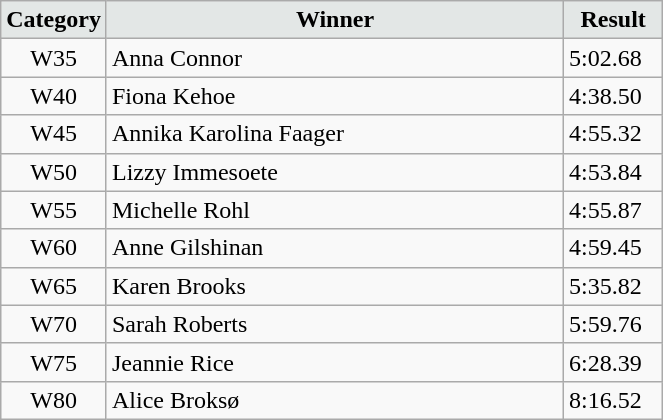<table class="wikitable" width=35%>
<tr>
<td width=15% align="center" bgcolor=#E3E7E6><strong>Category</strong></td>
<td align="center" bgcolor=#E3E7E6> <strong>Winner</strong></td>
<td width=15% align="center" bgcolor=#E3E7E6><strong>Result</strong></td>
</tr>
<tr>
<td align="center">W35</td>
<td> Anna Connor</td>
<td>5:02.68</td>
</tr>
<tr>
<td align="center">W40</td>
<td> Fiona Kehoe</td>
<td>4:38.50</td>
</tr>
<tr>
<td align="center">W45</td>
<td> Annika Karolina Faager</td>
<td>4:55.32</td>
</tr>
<tr>
<td align="center">W50</td>
<td> Lizzy Immesoete</td>
<td>4:53.84</td>
</tr>
<tr>
<td align="center">W55</td>
<td> Michelle Rohl</td>
<td>4:55.87</td>
</tr>
<tr>
<td align="center">W60</td>
<td> Anne Gilshinan</td>
<td>4:59.45</td>
</tr>
<tr>
<td align="center">W65</td>
<td> Karen Brooks</td>
<td>5:35.82</td>
</tr>
<tr>
<td align="center">W70</td>
<td> Sarah Roberts</td>
<td>5:59.76</td>
</tr>
<tr>
<td align="center">W75</td>
<td> Jeannie Rice</td>
<td>6:28.39</td>
</tr>
<tr>
<td align="center">W80</td>
<td> Alice Broksø</td>
<td>8:16.52</td>
</tr>
</table>
